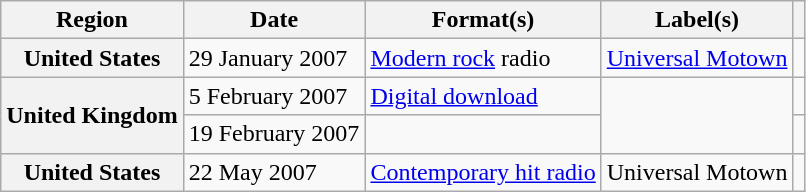<table class="wikitable plainrowheaders">
<tr>
<th scope="col">Region</th>
<th scope="col">Date</th>
<th scope="col">Format(s)</th>
<th scope="col">Label(s)</th>
<th scope="col"></th>
</tr>
<tr>
<th scope="row">United States</th>
<td>29 January 2007</td>
<td><a href='#'>Modern rock</a> radio</td>
<td><a href='#'>Universal Motown</a></td>
<td></td>
</tr>
<tr>
<th scope="row" rowspan="2">United Kingdom</th>
<td>5 February 2007</td>
<td><a href='#'>Digital download</a></td>
<td rowspan="2"></td>
<td></td>
</tr>
<tr>
<td>19 February 2007</td>
<td></td>
<td></td>
</tr>
<tr>
<th scope="row">United States</th>
<td>22 May 2007</td>
<td><a href='#'>Contemporary hit radio</a></td>
<td>Universal Motown</td>
<td></td>
</tr>
</table>
